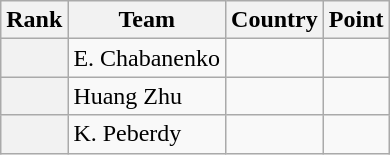<table class="wikitable sortable">
<tr>
<th>Rank</th>
<th>Team</th>
<th>Country</th>
<th>Point</th>
</tr>
<tr>
<th></th>
<td>E. Chabanenko</td>
<td></td>
<td></td>
</tr>
<tr>
<th></th>
<td>Huang Zhu</td>
<td></td>
<td></td>
</tr>
<tr>
<th></th>
<td>K. Peberdy</td>
<td></td>
<td></td>
</tr>
</table>
